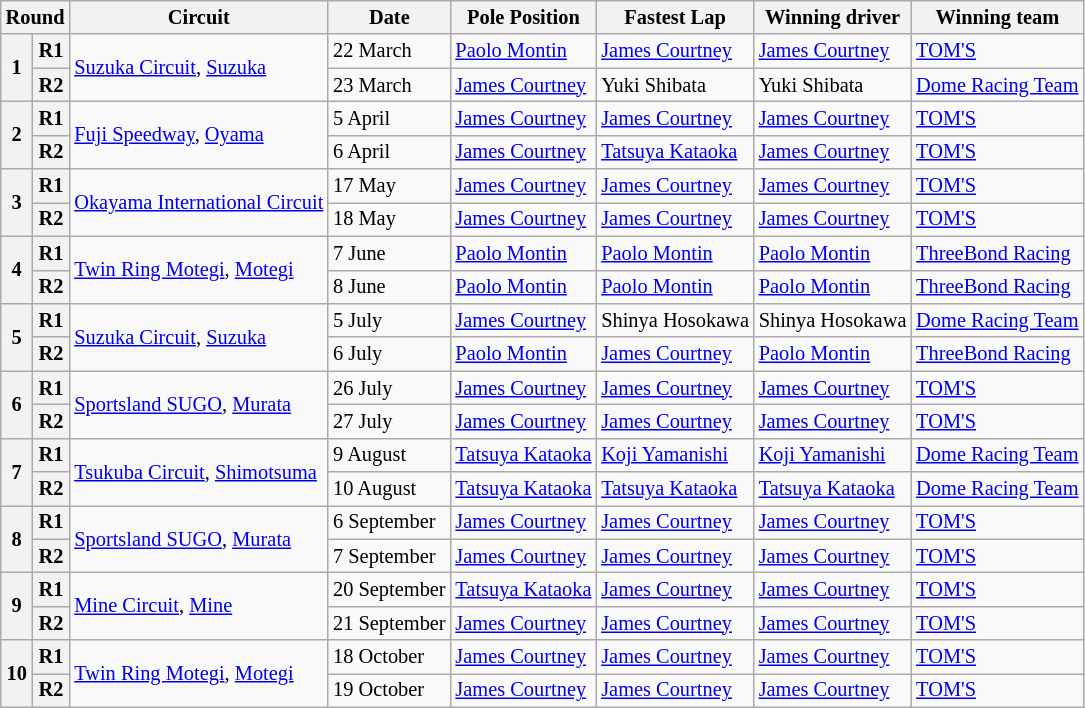<table class="wikitable" style="font-size: 85%;">
<tr>
<th colspan=2>Round</th>
<th>Circuit</th>
<th>Date</th>
<th>Pole Position</th>
<th>Fastest Lap</th>
<th>Winning driver</th>
<th>Winning team</th>
</tr>
<tr>
<th rowspan=2>1</th>
<th>R1</th>
<td rowspan=2><a href='#'>Suzuka Circuit</a>, <a href='#'>Suzuka</a></td>
<td>22 March</td>
<td> <a href='#'>Paolo Montin</a></td>
<td> <a href='#'>James Courtney</a></td>
<td> <a href='#'>James Courtney</a></td>
<td><a href='#'>TOM'S</a></td>
</tr>
<tr>
<th>R2</th>
<td>23 March</td>
<td> <a href='#'>James Courtney</a></td>
<td> Yuki Shibata</td>
<td> Yuki Shibata</td>
<td><a href='#'>Dome Racing Team</a></td>
</tr>
<tr>
<th rowspan=2>2</th>
<th>R1</th>
<td rowspan=2><a href='#'>Fuji Speedway</a>, <a href='#'>Oyama</a></td>
<td>5 April</td>
<td> <a href='#'>James Courtney</a></td>
<td> <a href='#'>James Courtney</a></td>
<td> <a href='#'>James Courtney</a></td>
<td><a href='#'>TOM'S</a></td>
</tr>
<tr>
<th>R2</th>
<td>6 April</td>
<td> <a href='#'>James Courtney</a></td>
<td> <a href='#'>Tatsuya Kataoka</a></td>
<td> <a href='#'>James Courtney</a></td>
<td><a href='#'>TOM'S</a></td>
</tr>
<tr>
<th rowspan=2>3</th>
<th>R1</th>
<td rowspan=2><a href='#'>Okayama International Circuit</a></td>
<td>17 May</td>
<td> <a href='#'>James Courtney</a></td>
<td> <a href='#'>James Courtney</a></td>
<td> <a href='#'>James Courtney</a></td>
<td><a href='#'>TOM'S</a></td>
</tr>
<tr>
<th>R2</th>
<td>18 May</td>
<td> <a href='#'>James Courtney</a></td>
<td> <a href='#'>James Courtney</a></td>
<td> <a href='#'>James Courtney</a></td>
<td><a href='#'>TOM'S</a></td>
</tr>
<tr>
<th rowspan=2>4</th>
<th>R1</th>
<td rowspan=2><a href='#'>Twin Ring Motegi</a>, <a href='#'>Motegi</a></td>
<td>7 June</td>
<td> <a href='#'>Paolo Montin</a></td>
<td> <a href='#'>Paolo Montin</a></td>
<td> <a href='#'>Paolo Montin</a></td>
<td><a href='#'>ThreeBond Racing</a></td>
</tr>
<tr>
<th>R2</th>
<td>8 June</td>
<td> <a href='#'>Paolo Montin</a></td>
<td> <a href='#'>Paolo Montin</a></td>
<td> <a href='#'>Paolo Montin</a></td>
<td><a href='#'>ThreeBond Racing</a></td>
</tr>
<tr>
<th rowspan=2>5</th>
<th>R1</th>
<td rowspan=2><a href='#'>Suzuka Circuit</a>, <a href='#'>Suzuka</a></td>
<td>5 July</td>
<td> <a href='#'>James Courtney</a></td>
<td> Shinya Hosokawa</td>
<td> Shinya Hosokawa</td>
<td><a href='#'>Dome Racing Team</a></td>
</tr>
<tr>
<th>R2</th>
<td>6 July</td>
<td> <a href='#'>Paolo Montin</a></td>
<td> <a href='#'>James Courtney</a></td>
<td> <a href='#'>Paolo Montin</a></td>
<td><a href='#'>ThreeBond Racing</a></td>
</tr>
<tr>
<th rowspan=2>6</th>
<th>R1</th>
<td rowspan=2><a href='#'>Sportsland SUGO</a>, <a href='#'>Murata</a></td>
<td>26 July</td>
<td> <a href='#'>James Courtney</a></td>
<td> <a href='#'>James Courtney</a></td>
<td> <a href='#'>James Courtney</a></td>
<td><a href='#'>TOM'S</a></td>
</tr>
<tr>
<th>R2</th>
<td>27 July</td>
<td> <a href='#'>James Courtney</a></td>
<td> <a href='#'>James Courtney</a></td>
<td> <a href='#'>James Courtney</a></td>
<td><a href='#'>TOM'S</a></td>
</tr>
<tr>
<th rowspan=2>7</th>
<th>R1</th>
<td rowspan=2><a href='#'>Tsukuba Circuit</a>, <a href='#'>Shimotsuma</a></td>
<td>9 August</td>
<td> <a href='#'>Tatsuya Kataoka</a></td>
<td> <a href='#'>Koji Yamanishi</a></td>
<td> <a href='#'>Koji Yamanishi</a></td>
<td><a href='#'>Dome Racing Team</a></td>
</tr>
<tr>
<th>R2</th>
<td>10 August</td>
<td> <a href='#'>Tatsuya Kataoka</a></td>
<td> <a href='#'>Tatsuya Kataoka</a></td>
<td> <a href='#'>Tatsuya Kataoka</a></td>
<td><a href='#'>Dome Racing Team</a></td>
</tr>
<tr>
<th rowspan=2>8</th>
<th>R1</th>
<td rowspan=2><a href='#'>Sportsland SUGO</a>, <a href='#'>Murata</a></td>
<td>6 September</td>
<td> <a href='#'>James Courtney</a></td>
<td> <a href='#'>James Courtney</a></td>
<td> <a href='#'>James Courtney</a></td>
<td><a href='#'>TOM'S</a></td>
</tr>
<tr>
<th>R2</th>
<td>7 September</td>
<td> <a href='#'>James Courtney</a></td>
<td> <a href='#'>James Courtney</a></td>
<td> <a href='#'>James Courtney</a></td>
<td><a href='#'>TOM'S</a></td>
</tr>
<tr>
<th rowspan=2>9</th>
<th>R1</th>
<td rowspan=2><a href='#'>Mine Circuit</a>, <a href='#'>Mine</a></td>
<td>20 September</td>
<td> <a href='#'>Tatsuya Kataoka</a></td>
<td> <a href='#'>James Courtney</a></td>
<td> <a href='#'>James Courtney</a></td>
<td><a href='#'>TOM'S</a></td>
</tr>
<tr>
<th>R2</th>
<td>21 September</td>
<td> <a href='#'>James Courtney</a></td>
<td> <a href='#'>James Courtney</a></td>
<td> <a href='#'>James Courtney</a></td>
<td><a href='#'>TOM'S</a></td>
</tr>
<tr>
<th rowspan=2>10</th>
<th>R1</th>
<td rowspan=2><a href='#'>Twin Ring Motegi</a>, <a href='#'>Motegi</a></td>
<td>18 October</td>
<td> <a href='#'>James Courtney</a></td>
<td> <a href='#'>James Courtney</a></td>
<td> <a href='#'>James Courtney</a></td>
<td><a href='#'>TOM'S</a></td>
</tr>
<tr>
<th>R2</th>
<td>19 October</td>
<td> <a href='#'>James Courtney</a></td>
<td> <a href='#'>James Courtney</a></td>
<td> <a href='#'>James Courtney</a></td>
<td><a href='#'>TOM'S</a></td>
</tr>
</table>
